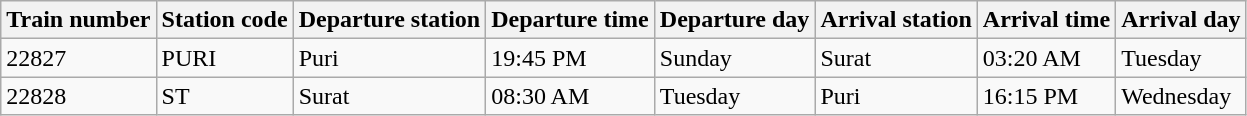<table class="wikitable">
<tr>
<th>Train number</th>
<th>Station code</th>
<th>Departure station</th>
<th>Departure time</th>
<th>Departure day</th>
<th>Arrival station</th>
<th>Arrival time</th>
<th>Arrival day</th>
</tr>
<tr>
<td>22827</td>
<td>PURI</td>
<td>Puri</td>
<td>19:45 PM</td>
<td>Sunday</td>
<td>Surat</td>
<td>03:20 AM</td>
<td>Tuesday</td>
</tr>
<tr>
<td>22828</td>
<td>ST</td>
<td>Surat</td>
<td>08:30 AM</td>
<td>Tuesday</td>
<td>Puri</td>
<td>16:15 PM</td>
<td>Wednesday</td>
</tr>
</table>
